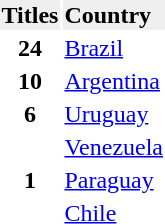<table>
<tr style=background:#efefef;font-weight:bold>
<td>Titles</td>
<td>Country</td>
</tr>
<tr>
<td style=text-align:center;vertical-align:top><strong>24</strong></td>
<td> <a href='#'>Brazil</a></td>
</tr>
<tr>
<td style=text-align:center;vertical-align:top><strong>10</strong></td>
<td> <a href='#'>Argentina</a></td>
</tr>
<tr>
<td Rowspan=2 style=text-align:center;vertical-align:top><strong>6</strong></td>
<td> <a href='#'>Uruguay</a></td>
</tr>
<tr>
<td> <a href='#'>Venezuela</a></td>
</tr>
<tr>
<td Rowspan=2 style=text-align:center;vertical-align:top><strong>1</strong></td>
<td> <a href='#'>Paraguay</a></td>
</tr>
<tr>
<td> <a href='#'>Chile</a></td>
</tr>
</table>
